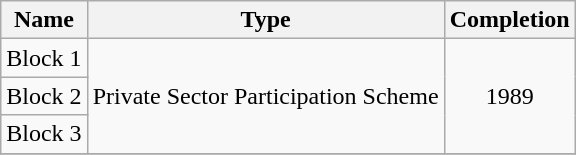<table class="wikitable" style="text-align: center">
<tr>
<th>Name</th>
<th>Type</th>
<th>Completion</th>
</tr>
<tr>
<td>Block 1</td>
<td rowspan="3">Private Sector Participation Scheme</td>
<td rowspan="3">1989</td>
</tr>
<tr>
<td>Block 2</td>
</tr>
<tr>
<td>Block 3</td>
</tr>
<tr>
</tr>
</table>
